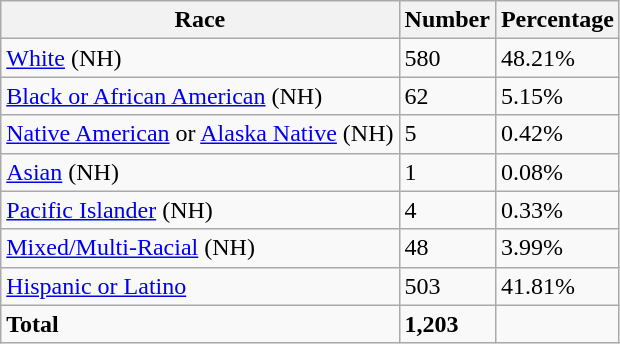<table class="wikitable">
<tr>
<th>Race</th>
<th>Number</th>
<th>Percentage</th>
</tr>
<tr>
<td><a href='#'>White</a> (NH)</td>
<td>580</td>
<td>48.21%</td>
</tr>
<tr>
<td><a href='#'>Black or African American</a> (NH)</td>
<td>62</td>
<td>5.15%</td>
</tr>
<tr>
<td><a href='#'>Native American</a> or <a href='#'>Alaska Native</a> (NH)</td>
<td>5</td>
<td>0.42%</td>
</tr>
<tr>
<td><a href='#'>Asian</a> (NH)</td>
<td>1</td>
<td>0.08%</td>
</tr>
<tr>
<td><a href='#'>Pacific Islander</a> (NH)</td>
<td>4</td>
<td>0.33%</td>
</tr>
<tr>
<td><a href='#'>Mixed/Multi-Racial</a> (NH)</td>
<td>48</td>
<td>3.99%</td>
</tr>
<tr>
<td><a href='#'>Hispanic or Latino</a></td>
<td>503</td>
<td>41.81%</td>
</tr>
<tr>
<td><strong>Total</strong></td>
<td><strong>1,203</strong></td>
<td></td>
</tr>
</table>
